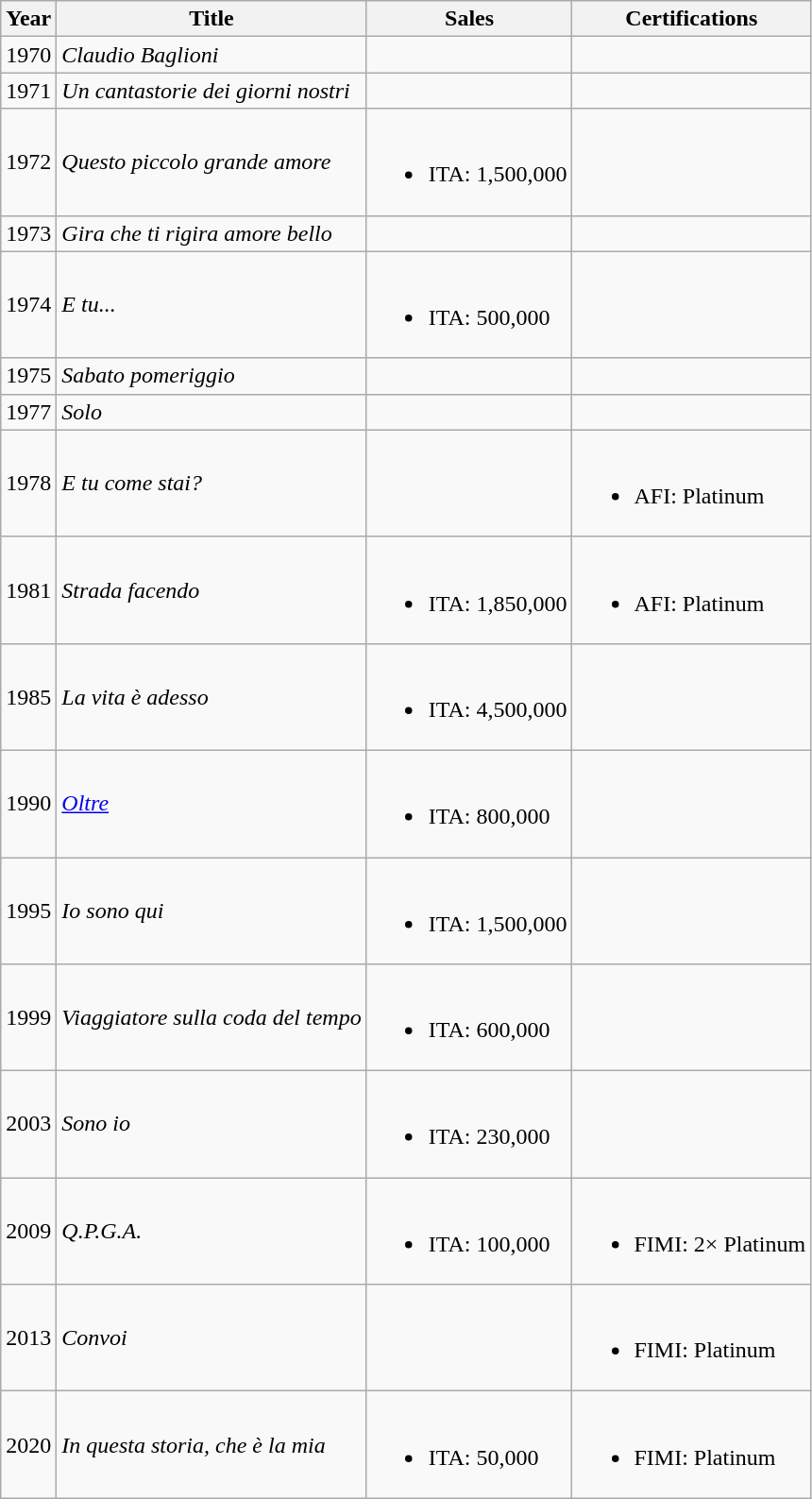<table class="wikitable">
<tr>
<th>Year</th>
<th>Title</th>
<th>Sales</th>
<th>Certifications</th>
</tr>
<tr>
<td>1970</td>
<td><em>Claudio Baglioni</em></td>
<td></td>
<td></td>
</tr>
<tr>
<td>1971</td>
<td><em>Un cantastorie dei giorni nostri</em></td>
<td></td>
<td></td>
</tr>
<tr>
<td>1972</td>
<td><em>Questo piccolo grande amore</em></td>
<td><br><ul><li>ITA: 1,500,000</li></ul></td>
<td></td>
</tr>
<tr>
<td>1973</td>
<td><em>Gira che ti rigira amore bello</em></td>
<td></td>
<td></td>
</tr>
<tr>
<td>1974</td>
<td><em>E tu...</em></td>
<td><br><ul><li>ITA: 500,000</li></ul></td>
<td></td>
</tr>
<tr>
<td>1975</td>
<td><em>Sabato pomeriggio</em></td>
<td></td>
<td></td>
</tr>
<tr>
<td>1977</td>
<td><em>Solo</em></td>
<td></td>
<td></td>
</tr>
<tr>
<td>1978</td>
<td><em>E tu come stai?</em></td>
<td></td>
<td><br><ul><li>AFI: Platinum</li></ul></td>
</tr>
<tr>
<td>1981</td>
<td><em>Strada facendo</em></td>
<td><br><ul><li>ITA: 1,850,000</li></ul></td>
<td><br><ul><li>AFI: Platinum</li></ul></td>
</tr>
<tr>
<td>1985</td>
<td><em>La vita è adesso</em></td>
<td><br><ul><li>ITA: 4,500,000</li></ul></td>
<td></td>
</tr>
<tr>
<td>1990</td>
<td><em><a href='#'>Oltre</a></em></td>
<td><br><ul><li>ITA: 800,000</li></ul></td>
<td></td>
</tr>
<tr>
<td>1995</td>
<td><em>Io sono qui</em></td>
<td><br><ul><li>ITA: 1,500,000</li></ul></td>
<td></td>
</tr>
<tr>
<td>1999</td>
<td><em>Viaggiatore sulla coda del tempo</em></td>
<td><br><ul><li>ITA: 600,000</li></ul></td>
<td></td>
</tr>
<tr>
<td>2003</td>
<td><em>Sono io</em></td>
<td><br><ul><li>ITA: 230,000</li></ul></td>
<td></td>
</tr>
<tr>
<td>2009</td>
<td><em>Q.P.G.A.</em></td>
<td><br><ul><li>ITA: 100,000</li></ul></td>
<td><br><ul><li>FIMI: 2× Platinum</li></ul></td>
</tr>
<tr>
<td>2013</td>
<td><em>Convoi</em></td>
<td></td>
<td><br><ul><li>FIMI: Platinum</li></ul></td>
</tr>
<tr>
<td>2020</td>
<td><em>In questa storia, che è la mia</em></td>
<td><br><ul><li>ITA: 50,000</li></ul></td>
<td><br><ul><li>FIMI: Platinum</li></ul></td>
</tr>
</table>
